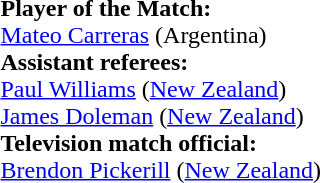<table style="width:100%">
<tr>
<td><br><strong>Player of the Match:</strong>
<br><a href='#'>Mateo Carreras</a> (Argentina)<br><strong>Assistant referees:</strong>
<br><a href='#'>Paul Williams</a> (<a href='#'>New Zealand</a>)
<br><a href='#'>James Doleman</a> (<a href='#'>New Zealand</a>)
<br><strong>Television match official:</strong>
<br><a href='#'>Brendon Pickerill</a> (<a href='#'>New Zealand</a>)</td>
</tr>
</table>
